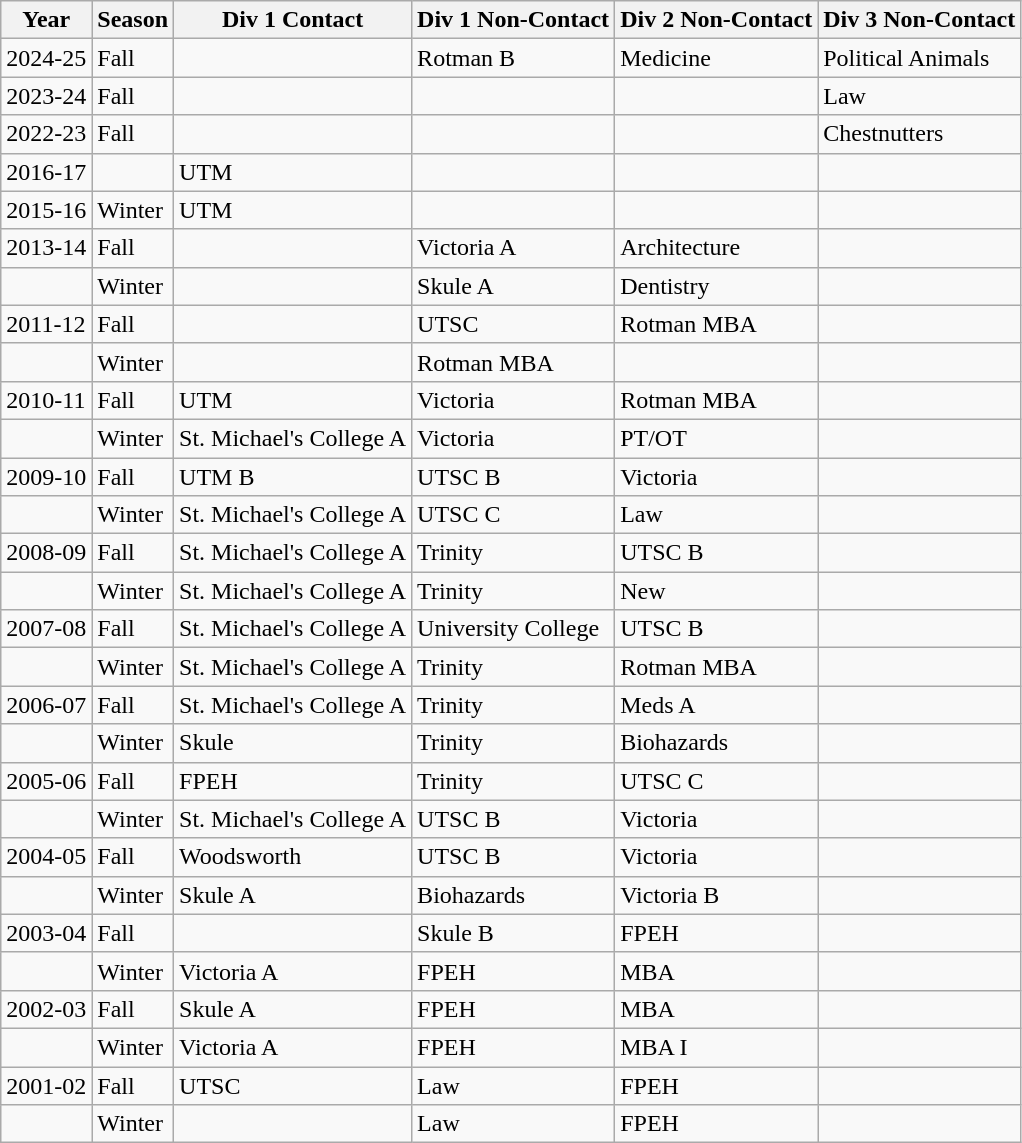<table class="wikitable">
<tr>
<th>Year</th>
<th>Season</th>
<th>Div 1 Contact</th>
<th>Div 1 Non-Contact</th>
<th>Div 2 Non-Contact</th>
<th>Div 3 Non-Contact</th>
</tr>
<tr>
<td>2024-25</td>
<td>Fall</td>
<td></td>
<td>Rotman B</td>
<td>Medicine</td>
<td>Political Animals </td>
</tr>
<tr>
<td>2023-24</td>
<td>Fall</td>
<td></td>
<td></td>
<td></td>
<td>Law</td>
</tr>
<tr>
<td>2022-23</td>
<td>Fall</td>
<td></td>
<td></td>
<td></td>
<td>Chestnutters</td>
</tr>
<tr>
<td>2016-17</td>
<td></td>
<td>UTM</td>
<td></td>
<td></td>
<td></td>
</tr>
<tr>
<td>2015-16</td>
<td>Winter</td>
<td>UTM</td>
<td></td>
<td></td>
<td></td>
</tr>
<tr>
<td>2013-14</td>
<td>Fall</td>
<td></td>
<td>Victoria A</td>
<td>Architecture</td>
<td></td>
</tr>
<tr>
<td></td>
<td>Winter</td>
<td></td>
<td>Skule A</td>
<td>Dentistry</td>
<td></td>
</tr>
<tr>
<td>2011-12</td>
<td>Fall</td>
<td></td>
<td>UTSC</td>
<td>Rotman MBA</td>
<td></td>
</tr>
<tr>
<td></td>
<td>Winter</td>
<td></td>
<td>Rotman MBA</td>
<td></td>
<td></td>
</tr>
<tr>
<td>2010-11</td>
<td>Fall</td>
<td>UTM</td>
<td>Victoria</td>
<td>Rotman MBA</td>
<td></td>
</tr>
<tr>
<td></td>
<td>Winter</td>
<td>St. Michael's College A</td>
<td>Victoria</td>
<td>PT/OT</td>
<td></td>
</tr>
<tr>
<td>2009-10</td>
<td>Fall</td>
<td>UTM B</td>
<td>UTSC B</td>
<td>Victoria</td>
<td></td>
</tr>
<tr>
<td></td>
<td>Winter</td>
<td>St. Michael's College A</td>
<td>UTSC C</td>
<td>Law</td>
<td></td>
</tr>
<tr>
<td>2008-09</td>
<td>Fall</td>
<td>St. Michael's College A</td>
<td>Trinity</td>
<td>UTSC B</td>
<td></td>
</tr>
<tr>
<td></td>
<td>Winter</td>
<td>St. Michael's College A</td>
<td>Trinity</td>
<td>New</td>
<td></td>
</tr>
<tr>
<td>2007-08</td>
<td>Fall</td>
<td>St. Michael's College A</td>
<td>University College</td>
<td>UTSC B</td>
<td></td>
</tr>
<tr>
<td></td>
<td>Winter</td>
<td>St. Michael's College A</td>
<td>Trinity</td>
<td>Rotman MBA</td>
<td></td>
</tr>
<tr>
<td>2006-07</td>
<td>Fall</td>
<td>St. Michael's College A</td>
<td>Trinity</td>
<td>Meds A</td>
<td></td>
</tr>
<tr>
<td></td>
<td>Winter</td>
<td>Skule</td>
<td>Trinity</td>
<td>Biohazards</td>
<td></td>
</tr>
<tr>
<td>2005-06</td>
<td>Fall</td>
<td>FPEH</td>
<td>Trinity</td>
<td>UTSC C</td>
<td></td>
</tr>
<tr>
<td></td>
<td>Winter</td>
<td>St. Michael's College A</td>
<td>UTSC B</td>
<td>Victoria</td>
<td></td>
</tr>
<tr>
<td>2004-05</td>
<td>Fall</td>
<td>Woodsworth</td>
<td>UTSC B</td>
<td>Victoria</td>
<td></td>
</tr>
<tr>
<td></td>
<td>Winter</td>
<td>Skule A</td>
<td>Biohazards</td>
<td>Victoria B</td>
<td></td>
</tr>
<tr>
<td>2003-04</td>
<td>Fall</td>
<td></td>
<td>Skule B</td>
<td>FPEH</td>
<td></td>
</tr>
<tr>
<td></td>
<td>Winter</td>
<td>Victoria A</td>
<td>FPEH</td>
<td>MBA</td>
<td></td>
</tr>
<tr>
<td>2002-03</td>
<td>Fall</td>
<td>Skule A</td>
<td>FPEH</td>
<td>MBA</td>
<td></td>
</tr>
<tr>
<td></td>
<td>Winter</td>
<td>Victoria A</td>
<td>FPEH</td>
<td>MBA I</td>
<td></td>
</tr>
<tr>
<td>2001-02</td>
<td>Fall</td>
<td>UTSC</td>
<td>Law</td>
<td>FPEH</td>
<td></td>
</tr>
<tr>
<td></td>
<td>Winter</td>
<td></td>
<td>Law</td>
<td>FPEH</td>
<td></td>
</tr>
</table>
